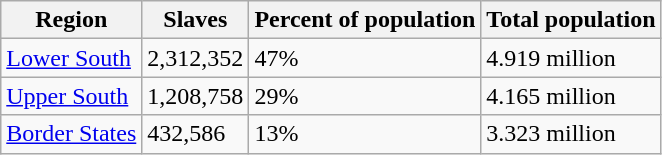<table class="wikitable col2right">
<tr>
<th>Region</th>
<th>Slaves</th>
<th>Percent of population</th>
<th>Total population</th>
</tr>
<tr>
<td><a href='#'>Lower South</a></td>
<td>2,312,352</td>
<td>47%</td>
<td>4.919 million</td>
</tr>
<tr>
<td><a href='#'>Upper South</a></td>
<td>1,208,758</td>
<td>29%</td>
<td>4.165 million</td>
</tr>
<tr>
<td><a href='#'>Border States</a></td>
<td>432,586</td>
<td>13%</td>
<td>3.323 million</td>
</tr>
</table>
